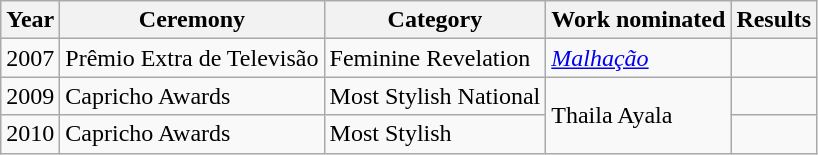<table class="wikitable">
<tr>
<th>Year</th>
<th>Ceremony</th>
<th>Category</th>
<th>Work nominated</th>
<th>Results</th>
</tr>
<tr>
<td>2007</td>
<td>Prêmio Extra de Televisão</td>
<td>Feminine Revelation</td>
<td><em><a href='#'>Malhação</a></em></td>
<td></td>
</tr>
<tr>
<td>2009</td>
<td>Capricho Awards</td>
<td>Most Stylish National</td>
<td rowspan="2">Thaila Ayala</td>
<td></td>
</tr>
<tr>
<td>2010</td>
<td>Capricho Awards</td>
<td>Most Stylish</td>
<td></td>
</tr>
</table>
